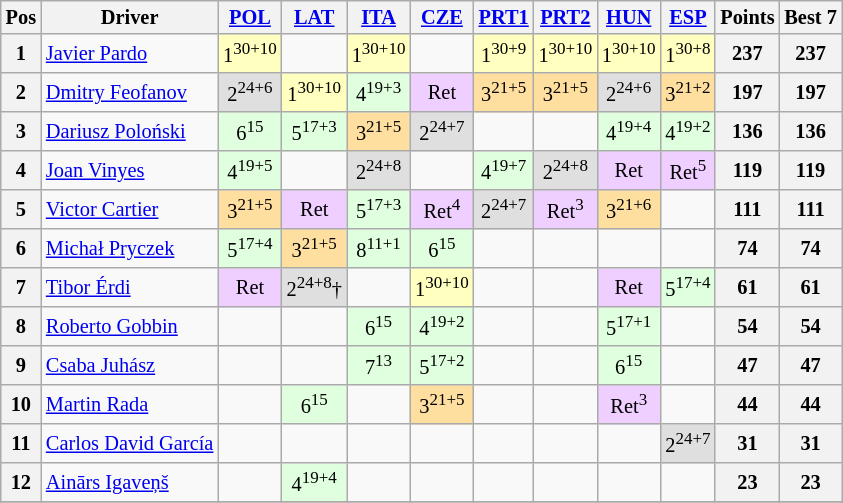<table class="wikitable" style="font-size: 85%; text-align: center;">
<tr valign="top">
<th valign="middle">Pos</th>
<th valign="middle">Driver</th>
<th><a href='#'>POL</a><br></th>
<th><a href='#'>LAT</a><br></th>
<th><a href='#'>ITA</a><br></th>
<th><a href='#'>CZE</a><br></th>
<th><a href='#'>PRT1</a><br></th>
<th><a href='#'>PRT2</a><br></th>
<th><a href='#'>HUN</a><br></th>
<th><a href='#'>ESP</a><br></th>
<th valign="middle">Points</th>
<th valign="middle">Best 7</th>
</tr>
<tr>
<th>1</th>
<td align=left> <a href='#'>Javier Pardo</a></td>
<td style="background:#FFFFBF;">1<sup>30+10</sup></td>
<td></td>
<td style="background:#FFFFBF;">1<sup>30+10</sup></td>
<td></td>
<td style="background:#FFFFBF;">1<sup>30+9</sup></td>
<td style="background:#FFFFBF;">1<sup>30+10</sup></td>
<td style="background:#FFFFBF;">1<sup>30+10</sup></td>
<td style="background:#FFFFBF;">1<sup>30+8</sup></td>
<th>237</th>
<th>237</th>
</tr>
<tr>
<th>2</th>
<td align=left> <a href='#'>Dmitry Feofanov</a></td>
<td style="background:#DFDFDF;">2<sup>24+6</sup></td>
<td style="background:#FFFFBF;">1<sup>30+10</sup></td>
<td style="background:#DFFFDF;">4<sup>19+3</sup></td>
<td style="background:#EFCFFF;">Ret</td>
<td style="background:#FFDF9F;">3<sup>21+5</sup></td>
<td style="background:#FFDF9F;">3<sup>21+5</sup></td>
<td style="background:#DFDFDF;">2<sup>24+6</sup></td>
<td style="background:#FFDF9F;">3<sup>21+2</sup></td>
<th>197</th>
<th>197</th>
</tr>
<tr>
<th>3</th>
<td align=left> <a href='#'>Dariusz Poloński</a></td>
<td style="background:#DFFFDF;">6<sup>15</sup></td>
<td style="background:#DFFFDF;">5<sup>17+3</sup></td>
<td style="background:#FFDF9F;">3<sup>21+5</sup></td>
<td style="background:#DFDFDF;">2<sup>24+7</sup></td>
<td></td>
<td></td>
<td style="background:#DFFFDF;">4<sup>19+4</sup></td>
<td style="background:#DFFFDF;">4<sup>19+2</sup></td>
<th>136</th>
<th>136</th>
</tr>
<tr>
<th>4</th>
<td align=left> <a href='#'>Joan Vinyes</a></td>
<td style="background:#DFFFDF;">4<sup>19+5</sup></td>
<td></td>
<td style="background:#DFDFDF;">2<sup>24+8</sup></td>
<td></td>
<td style="background:#DFFFDF;">4<sup>19+7</sup></td>
<td style="background:#DFDFDF;">2<sup>24+8</sup></td>
<td style="background:#EFCFFF;">Ret</td>
<td style="background:#EFCFFF;">Ret<sup>5</sup></td>
<th>119</th>
<th>119</th>
</tr>
<tr>
<th>5</th>
<td align=left> <a href='#'>Victor Cartier</a></td>
<td style="background:#FFDF9F;">3<sup>21+5</sup></td>
<td style="background:#EFCFFF;">Ret</td>
<td style="background:#DFFFDF;">5<sup>17+3</sup></td>
<td style="background:#EFCFFF;">Ret<sup>4</sup></td>
<td style="background:#DFDFDF;">2<sup>24+7</sup></td>
<td style="background:#EFCFFF;">Ret<sup>3</sup></td>
<td style="background:#FFDF9F;">3<sup>21+6</sup></td>
<td></td>
<th>111</th>
<th>111</th>
</tr>
<tr>
<th>6</th>
<td align=left> <a href='#'>Michał Pryczek</a></td>
<td style="background:#DFFFDF;">5<sup>17+4</sup></td>
<td style="background:#FFDF9F;">3<sup>21+5</sup></td>
<td style="background:#DFFFDF;">8<sup>11+1</sup></td>
<td style="background:#DFFFDF;">6<sup>15</sup></td>
<td></td>
<td></td>
<td></td>
<td></td>
<th>74</th>
<th>74</th>
</tr>
<tr>
<th>7</th>
<td align=left> <a href='#'>Tibor Érdi</a></td>
<td style="background:#EFCFFF;">Ret</td>
<td style="background:#DFDFDF;">2<sup>24+8</sup>†</td>
<td></td>
<td style="background:#FFFFBF;">1<sup>30+10</sup></td>
<td></td>
<td></td>
<td style="background:#EFCFFF;">Ret</td>
<td style="background:#DFFFDF;">5<sup>17+4</sup></td>
<th>61</th>
<th>61</th>
</tr>
<tr>
<th>8</th>
<td align=left> <a href='#'>Roberto Gobbin</a></td>
<td></td>
<td></td>
<td style="background:#DFFFDF;">6<sup>15</sup></td>
<td style="background:#DFFFDF;">4<sup>19+2</sup></td>
<td></td>
<td></td>
<td style="background:#DFFFDF;">5<sup>17+1</sup></td>
<td></td>
<th>54</th>
<th>54</th>
</tr>
<tr>
<th>9</th>
<td align=left> <a href='#'>Csaba Juhász</a></td>
<td></td>
<td></td>
<td style="background:#DFFFDF;">7<sup>13</sup></td>
<td style="background:#DFFFDF;">5<sup>17+2</sup></td>
<td></td>
<td></td>
<td style="background:#DFFFDF;">6<sup>15</sup></td>
<td></td>
<th>47</th>
<th>47</th>
</tr>
<tr>
<th>10</th>
<td align=left> <a href='#'>Martin Rada</a></td>
<td></td>
<td style="background:#DFFFDF;">6<sup>15</sup></td>
<td></td>
<td style="background:#FFDF9F;">3<sup>21+5</sup></td>
<td></td>
<td></td>
<td style="background:#EFCFFF;">Ret<sup>3</sup></td>
<td></td>
<th>44</th>
<th>44</th>
</tr>
<tr>
<th>11</th>
<td align=left> <a href='#'>Carlos David García</a></td>
<td></td>
<td></td>
<td></td>
<td></td>
<td></td>
<td></td>
<td></td>
<td style="background:#DFDFDF;">2<sup>24+7</sup></td>
<th>31</th>
<th>31</th>
</tr>
<tr>
<th>12</th>
<td align=left> <a href='#'>Ainārs Igaveņš</a></td>
<td></td>
<td style="background:#DFFFDF;">4<sup>19+4</sup></td>
<td></td>
<td></td>
<td></td>
<td></td>
<td></td>
<td></td>
<th>23</th>
<th>23</th>
</tr>
<tr>
</tr>
</table>
